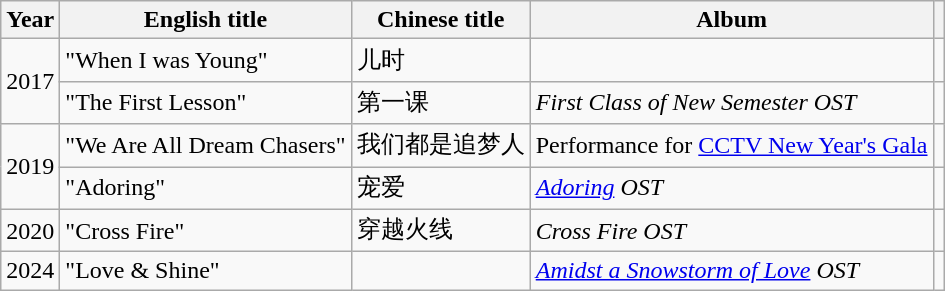<table class="wikitable sortable">
<tr>
<th>Year</th>
<th>English title</th>
<th>Chinese title</th>
<th>Album</th>
<th class="unsortable"></th>
</tr>
<tr>
<td rowspan=2>2017</td>
<td>"When I was Young"</td>
<td>儿时</td>
<td></td>
<td></td>
</tr>
<tr>
<td>"The First Lesson"</td>
<td>第一课</td>
<td><em>First Class of New Semester OST</em></td>
<td></td>
</tr>
<tr>
<td rowspan=2>2019</td>
<td>"We Are All Dream Chasers"</td>
<td>我们都是追梦人</td>
<td>Performance for <a href='#'>CCTV New Year's Gala</a></td>
<td></td>
</tr>
<tr>
<td>"Adoring"</td>
<td>宠爱</td>
<td><em><a href='#'>Adoring</a> OST</em></td>
<td></td>
</tr>
<tr>
<td>2020</td>
<td>"Cross Fire"</td>
<td>穿越火线</td>
<td><em>Cross Fire OST</em></td>
<td></td>
</tr>
<tr>
<td>2024</td>
<td>"Love & Shine"</td>
<td></td>
<td><em><a href='#'>Amidst a Snowstorm of Love</a> OST</em></td>
<td></td>
</tr>
</table>
